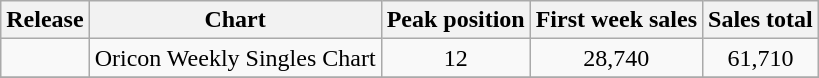<table class="wikitable">
<tr>
<th>Release</th>
<th>Chart</th>
<th>Peak position</th>
<th>First week sales</th>
<th>Sales total</th>
</tr>
<tr>
<td></td>
<td>Oricon Weekly Singles Chart</td>
<td align="center">12</td>
<td align="center">28,740</td>
<td align="center">61,710</td>
</tr>
<tr>
</tr>
</table>
